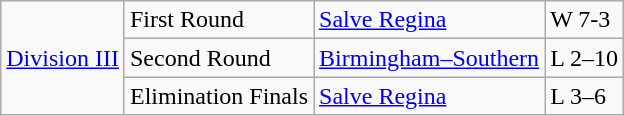<table class="wikitable">
<tr>
<td rowspan="4"><a href='#'>Division III</a></td>
<td>First Round</td>
<td><a href='#'>Salve Regina</a></td>
<td>W 7-3</td>
</tr>
<tr>
<td>Second Round</td>
<td><a href='#'>Birmingham–Southern</a></td>
<td>L 2–10</td>
</tr>
<tr>
<td>Elimination Finals</td>
<td><a href='#'>Salve Regina</a></td>
<td>L 3–6</td>
</tr>
</table>
